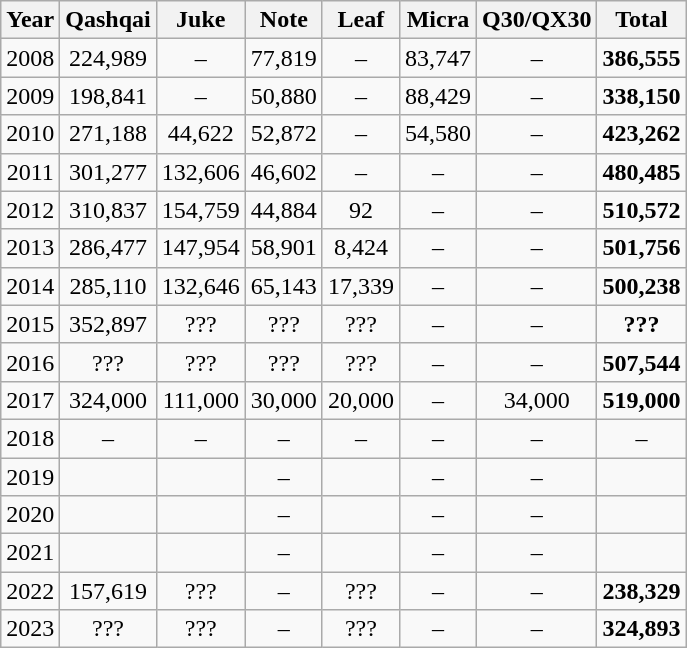<table class="wikitable" style="float:center; clear:center; margin:0em 0em 1em 1em; text-align:center">
<tr>
<th>Year</th>
<th>Qashqai</th>
<th>Juke</th>
<th>Note</th>
<th>Leaf</th>
<th>Micra</th>
<th>Q30/QX30</th>
<th>Total</th>
</tr>
<tr>
<td>2008</td>
<td>224,989</td>
<td>–</td>
<td>77,819</td>
<td>–</td>
<td>83,747</td>
<td>–</td>
<td><strong>386,555</strong></td>
</tr>
<tr>
<td>2009</td>
<td>198,841</td>
<td>–</td>
<td>50,880</td>
<td>–</td>
<td>88,429</td>
<td>–</td>
<td><strong>338,150</strong></td>
</tr>
<tr>
<td>2010</td>
<td>271,188</td>
<td>44,622</td>
<td>52,872</td>
<td>–</td>
<td>54,580</td>
<td>–</td>
<td><strong>423,262</strong></td>
</tr>
<tr>
<td>2011</td>
<td>301,277</td>
<td>132,606</td>
<td>46,602</td>
<td>–</td>
<td>–</td>
<td>–</td>
<td><strong>480,485</strong></td>
</tr>
<tr>
<td>2012</td>
<td>310,837</td>
<td>154,759</td>
<td>44,884</td>
<td>92</td>
<td>–</td>
<td>–</td>
<td><strong>510,572</strong></td>
</tr>
<tr>
<td>2013</td>
<td>286,477</td>
<td>147,954</td>
<td>58,901</td>
<td>8,424</td>
<td>–</td>
<td>–</td>
<td><strong>501,756</strong></td>
</tr>
<tr>
<td>2014</td>
<td>285,110</td>
<td>132,646</td>
<td>65,143</td>
<td>17,339</td>
<td>–</td>
<td>–</td>
<td><strong>500,238</strong></td>
</tr>
<tr>
<td>2015</td>
<td>352,897</td>
<td>???</td>
<td>???</td>
<td>???</td>
<td>–</td>
<td>–</td>
<td><strong>???</strong></td>
</tr>
<tr>
<td>2016</td>
<td>???</td>
<td>???</td>
<td>???</td>
<td>???</td>
<td>–</td>
<td>–</td>
<td><strong>507,544</strong></td>
</tr>
<tr>
<td>2017</td>
<td>324,000</td>
<td>111,000</td>
<td>30,000</td>
<td>20,000</td>
<td>–</td>
<td>34,000</td>
<td><strong>519,000</strong></td>
</tr>
<tr>
<td>2018</td>
<td>–</td>
<td>–</td>
<td>–</td>
<td>–</td>
<td>–</td>
<td>–</td>
<td>–</td>
</tr>
<tr>
<td>2019</td>
<td></td>
<td></td>
<td>–</td>
<td></td>
<td>–</td>
<td>–</td>
<td></td>
</tr>
<tr>
<td>2020</td>
<td></td>
<td></td>
<td>–</td>
<td></td>
<td>–</td>
<td>–</td>
<td></td>
</tr>
<tr>
<td>2021</td>
<td></td>
<td></td>
<td>–</td>
<td></td>
<td>–</td>
<td>–</td>
<td></td>
</tr>
<tr>
<td>2022</td>
<td>157,619</td>
<td>???</td>
<td>–</td>
<td>???</td>
<td>–</td>
<td>–</td>
<td><strong>238,329</strong></td>
</tr>
<tr>
<td>2023</td>
<td>???</td>
<td>???</td>
<td>–</td>
<td>???</td>
<td>–</td>
<td>–</td>
<td><strong>324,893</strong></td>
</tr>
</table>
